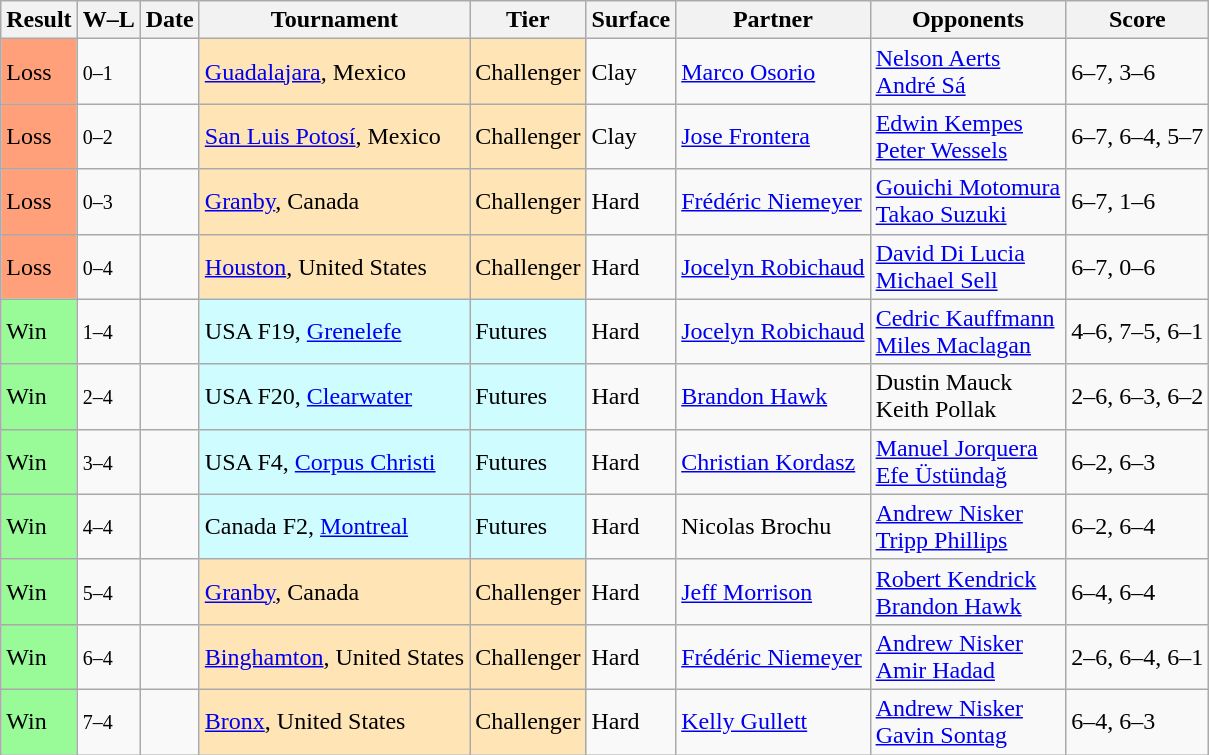<table class="sortable wikitable">
<tr>
<th>Result</th>
<th class="unsortable">W–L</th>
<th>Date</th>
<th>Tournament</th>
<th>Tier</th>
<th>Surface</th>
<th>Partner</th>
<th>Opponents</th>
<th class="unsortable">Score</th>
</tr>
<tr>
<td bgcolor=FFA07A>Loss</td>
<td><small>0–1</small></td>
<td></td>
<td style="background:moccasin;"><a href='#'>Guadalajara</a>, Mexico</td>
<td style="background:moccasin;">Challenger</td>
<td>Clay</td>
<td> <a href='#'>Marco Osorio</a></td>
<td> <a href='#'>Nelson Aerts</a> <br>  <a href='#'>André Sá</a></td>
<td>6–7, 3–6</td>
</tr>
<tr>
<td bgcolor=FFA07A>Loss</td>
<td><small>0–2</small></td>
<td></td>
<td style="background:moccasin;"><a href='#'>San Luis Potosí</a>, Mexico</td>
<td style="background:moccasin;">Challenger</td>
<td>Clay</td>
<td> <a href='#'>Jose Frontera</a></td>
<td> <a href='#'>Edwin Kempes</a> <br>  <a href='#'>Peter Wessels</a></td>
<td>6–7, 6–4, 5–7</td>
</tr>
<tr>
<td bgcolor=FFA07A>Loss</td>
<td><small>0–3</small></td>
<td></td>
<td style="background:moccasin;"><a href='#'>Granby</a>, Canada</td>
<td style="background:moccasin;">Challenger</td>
<td>Hard</td>
<td> <a href='#'>Frédéric Niemeyer</a></td>
<td> <a href='#'>Gouichi Motomura</a> <br>  <a href='#'>Takao Suzuki</a></td>
<td>6–7, 1–6</td>
</tr>
<tr>
<td bgcolor=FFA07A>Loss</td>
<td><small>0–4</small></td>
<td></td>
<td style="background:moccasin;"><a href='#'>Houston</a>, United States</td>
<td style="background:moccasin;">Challenger</td>
<td>Hard</td>
<td> <a href='#'>Jocelyn Robichaud</a></td>
<td> <a href='#'>David Di Lucia</a> <br>  <a href='#'>Michael Sell</a></td>
<td>6–7, 0–6</td>
</tr>
<tr>
<td bgcolor=98FB98>Win</td>
<td><small>1–4</small></td>
<td></td>
<td style="background:#cffcff;">USA F19, <a href='#'>Grenelefe</a></td>
<td style="background:#cffcff;">Futures</td>
<td>Hard</td>
<td> <a href='#'>Jocelyn Robichaud</a></td>
<td> <a href='#'>Cedric Kauffmann</a> <br>  <a href='#'>Miles Maclagan</a></td>
<td>4–6, 7–5, 6–1</td>
</tr>
<tr>
<td bgcolor=98FB98>Win</td>
<td><small>2–4</small></td>
<td></td>
<td style="background:#cffcff;">USA F20, <a href='#'>Clearwater</a></td>
<td style="background:#cffcff;">Futures</td>
<td>Hard</td>
<td> <a href='#'>Brandon Hawk</a></td>
<td> Dustin Mauck <br>  Keith Pollak</td>
<td>2–6, 6–3, 6–2</td>
</tr>
<tr>
<td bgcolor=98FB98>Win</td>
<td><small>3–4</small></td>
<td></td>
<td style="background:#cffcff;">USA F4, <a href='#'>Corpus Christi</a></td>
<td style="background:#cffcff;">Futures</td>
<td>Hard</td>
<td> <a href='#'>Christian Kordasz</a></td>
<td> <a href='#'>Manuel Jorquera</a> <br>  <a href='#'>Efe Üstündağ</a></td>
<td>6–2, 6–3</td>
</tr>
<tr>
<td bgcolor=98FB98>Win</td>
<td><small>4–4</small></td>
<td></td>
<td style="background:#cffcff;">Canada F2, <a href='#'>Montreal</a></td>
<td style="background:#cffcff;">Futures</td>
<td>Hard</td>
<td> Nicolas Brochu</td>
<td> <a href='#'>Andrew Nisker</a> <br>  <a href='#'>Tripp Phillips</a></td>
<td>6–2, 6–4</td>
</tr>
<tr>
<td bgcolor=98FB98>Win</td>
<td><small>5–4</small></td>
<td></td>
<td style="background:moccasin;"><a href='#'>Granby</a>, Canada</td>
<td style="background:moccasin;">Challenger</td>
<td>Hard</td>
<td> <a href='#'>Jeff Morrison</a></td>
<td> <a href='#'>Robert Kendrick</a> <br>  <a href='#'>Brandon Hawk</a></td>
<td>6–4, 6–4</td>
</tr>
<tr>
<td bgcolor=98FB98>Win</td>
<td><small>6–4</small></td>
<td></td>
<td style="background:moccasin;"><a href='#'>Binghamton</a>, United States</td>
<td style="background:moccasin;">Challenger</td>
<td>Hard</td>
<td> <a href='#'>Frédéric Niemeyer</a></td>
<td> <a href='#'>Andrew Nisker</a> <br>  <a href='#'>Amir Hadad</a></td>
<td>2–6, 6–4, 6–1</td>
</tr>
<tr>
<td bgcolor=98FB98>Win</td>
<td><small>7–4</small></td>
<td></td>
<td style="background:moccasin;"><a href='#'>Bronx</a>, United States</td>
<td style="background:moccasin;">Challenger</td>
<td>Hard</td>
<td> <a href='#'>Kelly Gullett</a></td>
<td> <a href='#'>Andrew Nisker</a> <br>  <a href='#'>Gavin Sontag</a></td>
<td>6–4, 6–3</td>
</tr>
</table>
